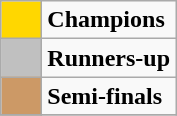<table class="wikitable" style="text-align:center">
<tr>
<td style="background:gold" width="20"></td>
<td align="left"><strong>Champions</strong></td>
</tr>
<tr>
<td style="background:silver" width="20"></td>
<td align="left"><strong>Runners-up</strong></td>
</tr>
<tr>
<td style="background:#cc9966" width="20"></td>
<td align="left"><strong>Semi-finals</strong></td>
</tr>
<tr>
</tr>
</table>
